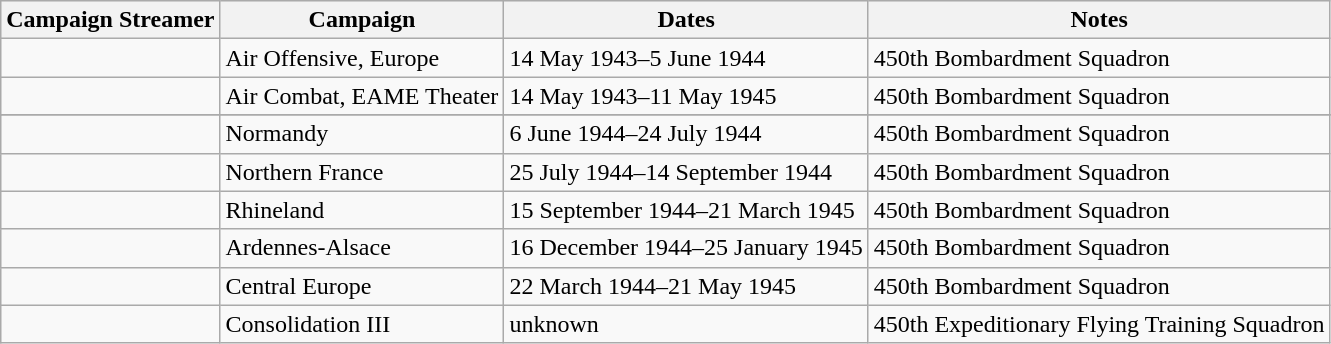<table class="wikitable">
<tr style="background:#efefef;">
<th>Campaign Streamer</th>
<th>Campaign</th>
<th>Dates</th>
<th>Notes</th>
</tr>
<tr>
<td></td>
<td>Air Offensive, Europe</td>
<td>14 May 1943–5 June 1944</td>
<td>450th Bombardment Squadron</td>
</tr>
<tr>
<td></td>
<td>Air Combat, EAME Theater</td>
<td>14 May 1943–11 May 1945</td>
<td>450th Bombardment Squadron</td>
</tr>
<tr>
</tr>
<tr>
<td></td>
<td>Normandy</td>
<td>6 June 1944–24 July 1944</td>
<td>450th Bombardment Squadron</td>
</tr>
<tr>
<td></td>
<td>Northern France</td>
<td>25 July 1944–14 September 1944</td>
<td>450th Bombardment Squadron</td>
</tr>
<tr>
<td></td>
<td>Rhineland</td>
<td>15 September 1944–21 March 1945</td>
<td>450th Bombardment Squadron</td>
</tr>
<tr>
<td></td>
<td>Ardennes-Alsace</td>
<td>16 December 1944–25 January 1945</td>
<td>450th Bombardment Squadron</td>
</tr>
<tr>
<td></td>
<td>Central Europe</td>
<td>22 March 1944–21 May 1945</td>
<td>450th Bombardment Squadron</td>
</tr>
<tr>
<td></td>
<td>Consolidation III</td>
<td>unknown</td>
<td>450th Expeditionary Flying Training Squadron</td>
</tr>
</table>
